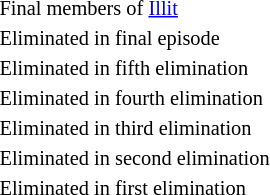<table class="toccolours" style="font-size: 85%; white-space: nowrap">
<tr>
<td></td>
<td>Final members of <a href='#'>Illit</a></td>
</tr>
<tr>
<td></td>
<td>Eliminated in final episode</td>
</tr>
<tr>
<td></td>
<td>Eliminated in fifth elimination</td>
</tr>
<tr>
<td></td>
<td>Eliminated in fourth elimination</td>
</tr>
<tr>
<td></td>
<td>Eliminated in third elimination</td>
</tr>
<tr>
<td></td>
<td>Eliminated in second elimination</td>
</tr>
<tr>
<td></td>
<td>Eliminated in first elimination</td>
</tr>
</table>
